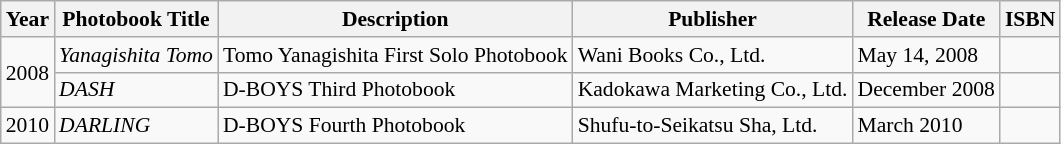<table class="wikitable" style="font-size: 90%;">
<tr>
<th>Year</th>
<th>Photobook Title</th>
<th>Description</th>
<th>Publisher</th>
<th>Release Date</th>
<th>ISBN</th>
</tr>
<tr>
<td rowspan="2">2008</td>
<td><em>Yanagishita Tomo</em></td>
<td>Tomo Yanagishita First Solo Photobook</td>
<td>Wani Books Co., Ltd.</td>
<td>May 14, 2008</td>
<td></td>
</tr>
<tr>
<td><em>DASH</em></td>
<td>D-BOYS Third Photobook</td>
<td>Kadokawa Marketing Co., Ltd.</td>
<td>December 2008</td>
<td></td>
</tr>
<tr>
<td>2010</td>
<td><em>DARLING</em></td>
<td>D-BOYS Fourth Photobook</td>
<td>Shufu-to-Seikatsu Sha, Ltd.</td>
<td>March 2010</td>
<td></td>
</tr>
</table>
